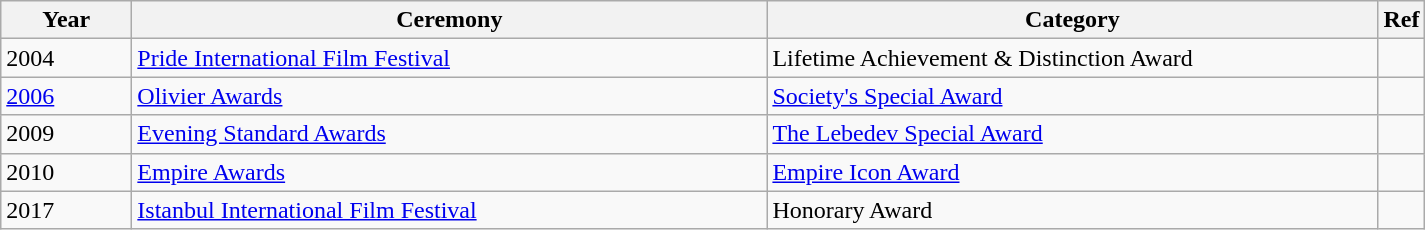<table class=wikitable>
<tr>
<th scope="col" style="width:5em;">Year</th>
<th scope="col" style="width:26em;">Ceremony</th>
<th scope="col" style="width:25em;">Category</th>
<th>Ref</th>
</tr>
<tr>
<td>2004</td>
<td><a href='#'>Pride International Film Festival</a></td>
<td>Lifetime Achievement & Distinction Award</td>
<td></td>
</tr>
<tr>
<td><a href='#'>2006</a></td>
<td><a href='#'>Olivier Awards</a></td>
<td><a href='#'>Society's Special Award</a></td>
<td></td>
</tr>
<tr>
<td>2009</td>
<td><a href='#'>Evening Standard Awards</a></td>
<td><a href='#'>The Lebedev Special Award</a></td>
<td></td>
</tr>
<tr>
<td>2010</td>
<td><a href='#'>Empire Awards</a></td>
<td><a href='#'>Empire Icon Award</a></td>
<td></td>
</tr>
<tr>
<td>2017</td>
<td><a href='#'>Istanbul International Film Festival</a></td>
<td>Honorary Award</td>
<td></td>
</tr>
</table>
